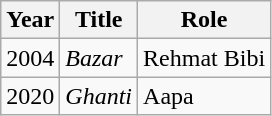<table class="wikitable sortable plainrowheaders">
<tr style="text-align:center;">
<th scope="col">Year</th>
<th scope="col">Title</th>
<th scope="col">Role</th>
</tr>
<tr>
<td>2004</td>
<td><em>Bazar</em></td>
<td>Rehmat Bibi</td>
</tr>
<tr>
<td>2020</td>
<td><em>Ghanti</em></td>
<td>Aapa</td>
</tr>
</table>
